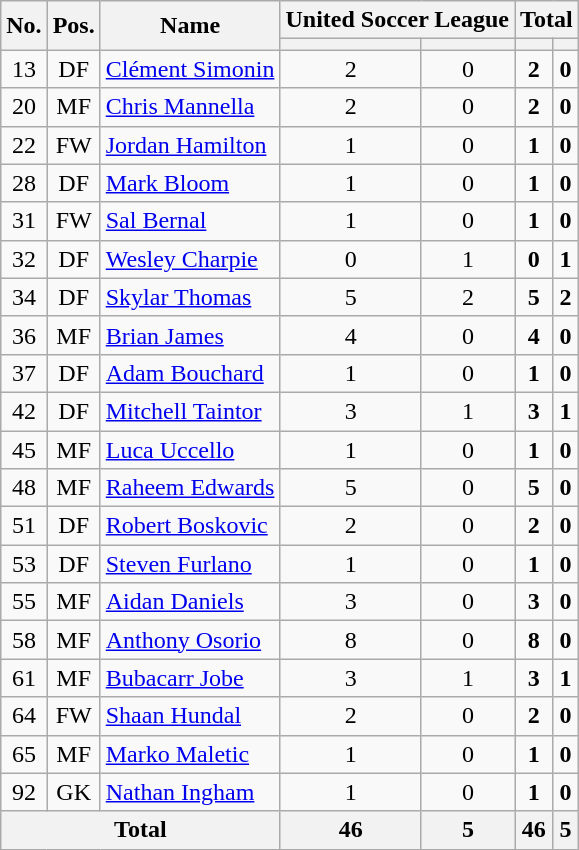<table class="wikitable sortable" style="text-align: center;">
<tr>
<th rowspan="2">No.</th>
<th rowspan="2">Pos.</th>
<th rowspan="2">Name</th>
<th colspan="2">United Soccer League</th>
<th colspan="2"><strong>Total</strong></th>
</tr>
<tr>
<th></th>
<th></th>
<th></th>
<th></th>
</tr>
<tr>
<td>13</td>
<td>DF</td>
<td align=left> <a href='#'>Clément Simonin</a></td>
<td>2</td>
<td>0</td>
<td><strong>2</strong></td>
<td><strong>0</strong></td>
</tr>
<tr>
<td>20</td>
<td>MF</td>
<td align=left> <a href='#'>Chris Mannella</a></td>
<td>2</td>
<td>0</td>
<td><strong>2</strong></td>
<td><strong>0</strong></td>
</tr>
<tr>
<td>22</td>
<td>FW</td>
<td align=left> <a href='#'>Jordan Hamilton</a></td>
<td>1</td>
<td>0</td>
<td><strong>1</strong></td>
<td><strong>0</strong></td>
</tr>
<tr>
<td>28</td>
<td>DF</td>
<td align=left> <a href='#'>Mark Bloom</a></td>
<td>1</td>
<td>0</td>
<td><strong>1</strong></td>
<td><strong>0</strong></td>
</tr>
<tr>
<td>31</td>
<td>FW</td>
<td align=left> <a href='#'>Sal Bernal</a></td>
<td>1</td>
<td>0</td>
<td><strong>1</strong></td>
<td><strong>0</strong></td>
</tr>
<tr>
<td>32</td>
<td>DF</td>
<td align=left> <a href='#'>Wesley Charpie</a></td>
<td>0</td>
<td>1</td>
<td><strong>0</strong></td>
<td><strong>1</strong></td>
</tr>
<tr>
<td>34</td>
<td>DF</td>
<td align=left> <a href='#'>Skylar Thomas</a></td>
<td>5</td>
<td>2</td>
<td><strong>5</strong></td>
<td><strong>2</strong></td>
</tr>
<tr>
<td>36</td>
<td>MF</td>
<td align=left> <a href='#'>Brian James</a></td>
<td>4</td>
<td>0</td>
<td><strong>4</strong></td>
<td><strong>0</strong></td>
</tr>
<tr>
<td>37</td>
<td>DF</td>
<td align=left> <a href='#'>Adam Bouchard</a></td>
<td>1</td>
<td>0</td>
<td><strong>1</strong></td>
<td><strong>0</strong></td>
</tr>
<tr>
<td>42</td>
<td>DF</td>
<td align=left> <a href='#'>Mitchell Taintor</a></td>
<td>3</td>
<td>1</td>
<td><strong>3</strong></td>
<td><strong>1</strong></td>
</tr>
<tr>
<td>45</td>
<td>MF</td>
<td align=left> <a href='#'>Luca Uccello</a></td>
<td>1</td>
<td>0</td>
<td><strong>1</strong></td>
<td><strong>0</strong></td>
</tr>
<tr>
<td>48</td>
<td>MF</td>
<td align=left> <a href='#'>Raheem Edwards</a></td>
<td>5</td>
<td>0</td>
<td><strong>5</strong></td>
<td><strong>0</strong></td>
</tr>
<tr>
<td>51</td>
<td>DF</td>
<td align=left> <a href='#'>Robert Boskovic</a></td>
<td>2</td>
<td>0</td>
<td><strong>2</strong></td>
<td><strong>0</strong></td>
</tr>
<tr>
<td>53</td>
<td>DF</td>
<td align=left> <a href='#'>Steven Furlano</a></td>
<td>1</td>
<td>0</td>
<td><strong>1</strong></td>
<td><strong>0</strong></td>
</tr>
<tr>
<td>55</td>
<td>MF</td>
<td align=left> <a href='#'>Aidan Daniels</a></td>
<td>3</td>
<td>0</td>
<td><strong>3</strong></td>
<td><strong>0</strong></td>
</tr>
<tr>
<td>58</td>
<td>MF</td>
<td align=left> <a href='#'>Anthony Osorio</a></td>
<td>8</td>
<td>0</td>
<td><strong>8</strong></td>
<td><strong>0</strong></td>
</tr>
<tr>
<td>61</td>
<td>MF</td>
<td align=left> <a href='#'>Bubacarr Jobe</a></td>
<td>3</td>
<td>1</td>
<td><strong>3</strong></td>
<td><strong>1</strong></td>
</tr>
<tr>
<td>64</td>
<td>FW</td>
<td align=left> <a href='#'>Shaan Hundal</a></td>
<td>2</td>
<td>0</td>
<td><strong>2</strong></td>
<td><strong>0</strong></td>
</tr>
<tr>
<td>65</td>
<td>MF</td>
<td align=left> <a href='#'>Marko Maletic</a></td>
<td>1</td>
<td>0</td>
<td><strong>1</strong></td>
<td><strong>0</strong></td>
</tr>
<tr>
<td>92</td>
<td>GK</td>
<td align=left> <a href='#'>Nathan Ingham</a></td>
<td>1</td>
<td>0</td>
<td><strong>1</strong></td>
<td><strong>0</strong></td>
</tr>
<tr>
<th colspan=3>Total</th>
<th>46</th>
<th>5</th>
<th>46</th>
<th>5</th>
</tr>
</table>
